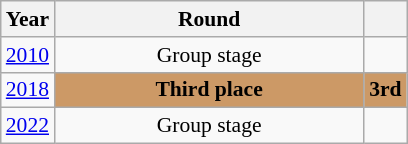<table class="wikitable" style="text-align: center; font-size:90%">
<tr>
<th>Year</th>
<th style="width:200px">Round</th>
<th></th>
</tr>
<tr>
<td><a href='#'>2010</a></td>
<td>Group stage</td>
<td></td>
</tr>
<tr>
<td><a href='#'>2018</a></td>
<td bgcolor="cc9966"><strong>Third place</strong></td>
<td bgcolor="cc9966"><strong>3rd</strong></td>
</tr>
<tr>
<td><a href='#'>2022</a></td>
<td>Group stage</td>
<td></td>
</tr>
</table>
